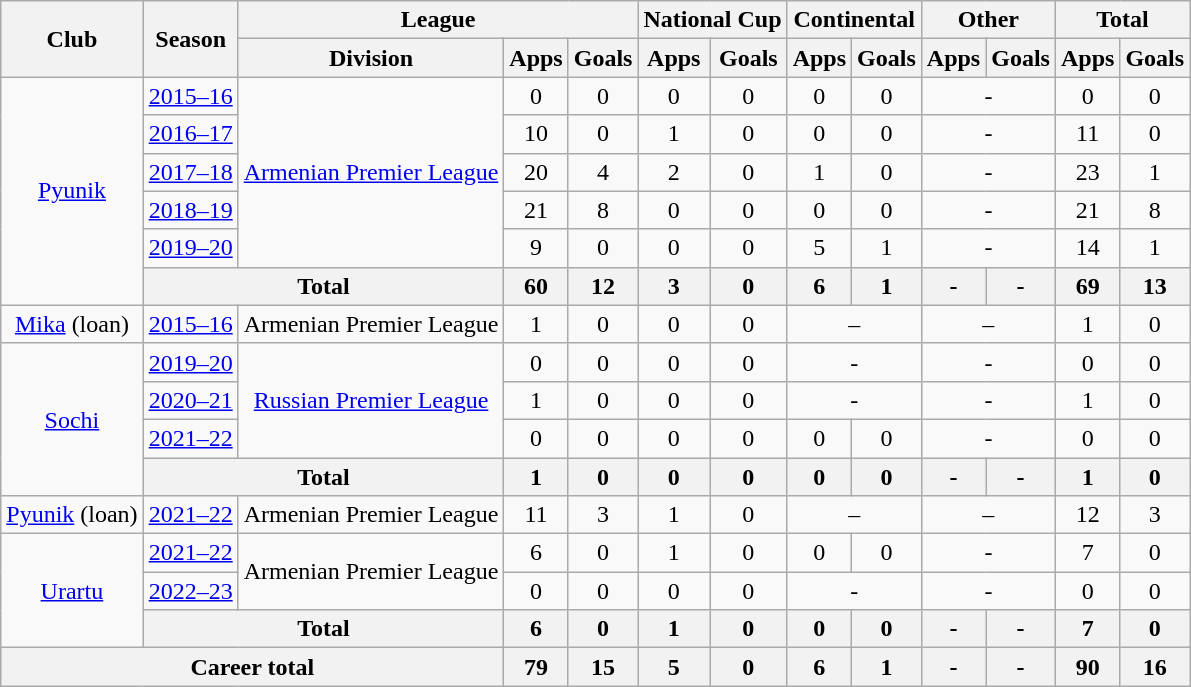<table class="wikitable" style="text-align: center;">
<tr>
<th rowspan="2">Club</th>
<th rowspan="2">Season</th>
<th colspan="3">League</th>
<th colspan="2">National Cup</th>
<th colspan="2">Continental</th>
<th colspan="2">Other</th>
<th colspan="2">Total</th>
</tr>
<tr>
<th>Division</th>
<th>Apps</th>
<th>Goals</th>
<th>Apps</th>
<th>Goals</th>
<th>Apps</th>
<th>Goals</th>
<th>Apps</th>
<th>Goals</th>
<th>Apps</th>
<th>Goals</th>
</tr>
<tr>
<td rowspan="6" valign="center"><a href='#'>Pyunik</a></td>
<td><a href='#'>2015–16</a></td>
<td rowspan="5" valign="center"><a href='#'>Armenian Premier League</a></td>
<td>0</td>
<td>0</td>
<td>0</td>
<td>0</td>
<td>0</td>
<td>0</td>
<td colspan="2">-</td>
<td>0</td>
<td>0</td>
</tr>
<tr>
<td><a href='#'>2016–17</a></td>
<td>10</td>
<td>0</td>
<td>1</td>
<td>0</td>
<td>0</td>
<td>0</td>
<td colspan="2">-</td>
<td>11</td>
<td>0</td>
</tr>
<tr>
<td><a href='#'>2017–18</a></td>
<td>20</td>
<td>4</td>
<td>2</td>
<td>0</td>
<td>1</td>
<td>0</td>
<td colspan="2">-</td>
<td>23</td>
<td>1</td>
</tr>
<tr>
<td><a href='#'>2018–19</a></td>
<td>21</td>
<td>8</td>
<td>0</td>
<td>0</td>
<td>0</td>
<td>0</td>
<td colspan="2">-</td>
<td>21</td>
<td>8</td>
</tr>
<tr>
<td><a href='#'>2019–20</a></td>
<td>9</td>
<td>0</td>
<td>0</td>
<td>0</td>
<td>5</td>
<td>1</td>
<td colspan="2">-</td>
<td>14</td>
<td>1</td>
</tr>
<tr>
<th colspan="2">Total</th>
<th>60</th>
<th>12</th>
<th>3</th>
<th>0</th>
<th>6</th>
<th>1</th>
<th>-</th>
<th>-</th>
<th>69</th>
<th>13</th>
</tr>
<tr>
<td valign="center"><a href='#'>Mika</a> (loan)</td>
<td><a href='#'>2015–16</a></td>
<td>Armenian Premier League</td>
<td>1</td>
<td>0</td>
<td>0</td>
<td>0</td>
<td colspan="2">–</td>
<td colspan="2">–</td>
<td>1</td>
<td>0</td>
</tr>
<tr>
<td rowspan="4" valign="center"><a href='#'>Sochi</a></td>
<td><a href='#'>2019–20</a></td>
<td rowspan="3" valign="center"><a href='#'>Russian Premier League</a></td>
<td>0</td>
<td>0</td>
<td>0</td>
<td>0</td>
<td colspan="2">-</td>
<td colspan="2">-</td>
<td>0</td>
<td>0</td>
</tr>
<tr>
<td><a href='#'>2020–21</a></td>
<td>1</td>
<td>0</td>
<td>0</td>
<td>0</td>
<td colspan="2">-</td>
<td colspan="2">-</td>
<td>1</td>
<td>0</td>
</tr>
<tr>
<td><a href='#'>2021–22</a></td>
<td>0</td>
<td>0</td>
<td>0</td>
<td>0</td>
<td>0</td>
<td>0</td>
<td colspan="2">-</td>
<td>0</td>
<td>0</td>
</tr>
<tr>
<th colspan="2">Total</th>
<th>1</th>
<th>0</th>
<th>0</th>
<th>0</th>
<th>0</th>
<th>0</th>
<th>-</th>
<th>-</th>
<th>1</th>
<th>0</th>
</tr>
<tr>
<td valign="center"><a href='#'>Pyunik</a> (loan)</td>
<td><a href='#'>2021–22</a></td>
<td>Armenian Premier League</td>
<td>11</td>
<td>3</td>
<td>1</td>
<td>0</td>
<td colspan="2">–</td>
<td colspan="2">–</td>
<td>12</td>
<td>3</td>
</tr>
<tr>
<td rowspan="3" valign="center"><a href='#'>Urartu</a></td>
<td><a href='#'>2021–22</a></td>
<td rowspan="2" valign="center">Armenian Premier League</td>
<td>6</td>
<td>0</td>
<td>1</td>
<td>0</td>
<td>0</td>
<td>0</td>
<td colspan="2">-</td>
<td>7</td>
<td>0</td>
</tr>
<tr>
<td><a href='#'>2022–23</a></td>
<td>0</td>
<td>0</td>
<td>0</td>
<td>0</td>
<td colspan="2">-</td>
<td colspan="2">-</td>
<td>0</td>
<td>0</td>
</tr>
<tr>
<th colspan="2">Total</th>
<th>6</th>
<th>0</th>
<th>1</th>
<th>0</th>
<th>0</th>
<th>0</th>
<th>-</th>
<th>-</th>
<th>7</th>
<th>0</th>
</tr>
<tr>
<th colspan="3">Career total</th>
<th>79</th>
<th>15</th>
<th>5</th>
<th>0</th>
<th>6</th>
<th>1</th>
<th>-</th>
<th>-</th>
<th>90</th>
<th>16</th>
</tr>
</table>
